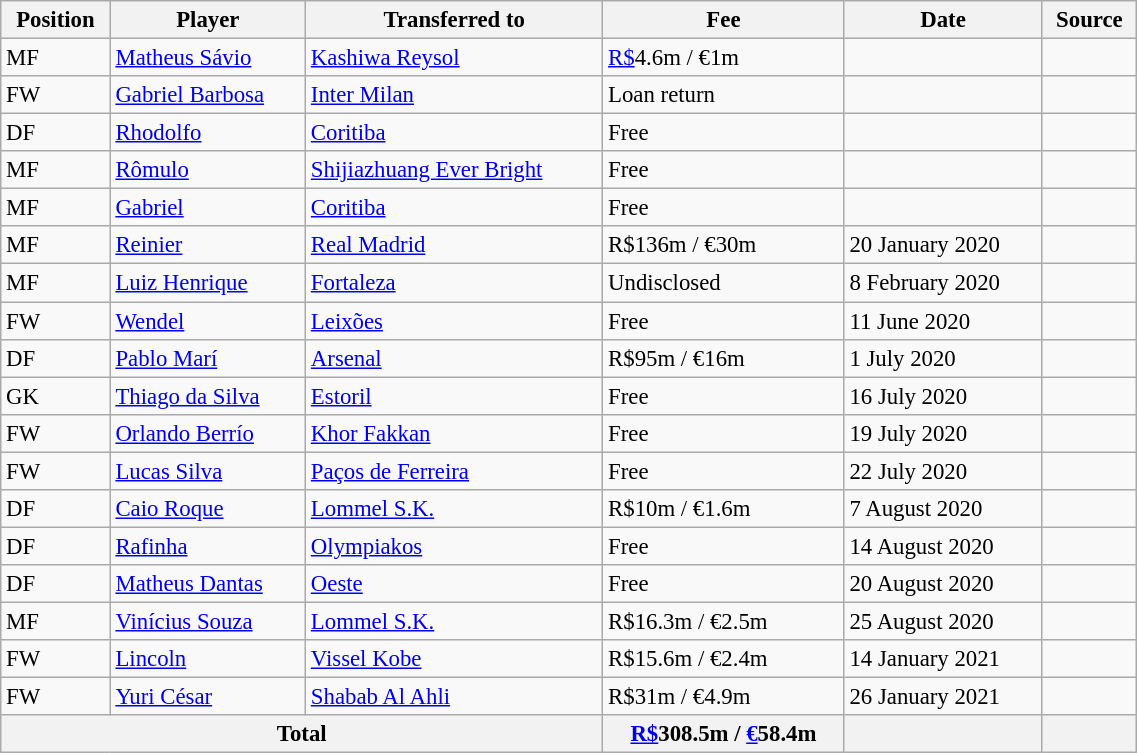<table class="wikitable" width="60%" style="text-align:center; font-size:95%; text-align:left">
<tr>
<th>Position</th>
<th>Player</th>
<th>Transferred to</th>
<th data-sort-type="number">Fee</th>
<th>Date</th>
<th>Source</th>
</tr>
<tr>
<td>MF</td>
<td> <a href='#'>Matheus Sávio</a></td>
<td> <a href='#'>Kashiwa Reysol</a></td>
<td><a href='#'>R$</a>4.6m / €1m</td>
<td></td>
<td align="center"></td>
</tr>
<tr>
<td>FW</td>
<td> <a href='#'>Gabriel Barbosa</a></td>
<td> <a href='#'>Inter Milan</a></td>
<td>Loan return</td>
<td></td>
<td align="center"></td>
</tr>
<tr>
<td>DF</td>
<td> <a href='#'>Rhodolfo</a></td>
<td> <a href='#'>Coritiba</a></td>
<td>Free</td>
<td></td>
<td align="center"></td>
</tr>
<tr>
<td>MF</td>
<td> <a href='#'>Rômulo</a></td>
<td> <a href='#'>Shijiazhuang Ever Bright</a></td>
<td>Free</td>
<td></td>
<td align="center"></td>
</tr>
<tr>
<td>MF</td>
<td> <a href='#'>Gabriel</a></td>
<td> <a href='#'>Coritiba</a></td>
<td>Free</td>
<td></td>
<td align="center"></td>
</tr>
<tr>
<td>MF</td>
<td> <a href='#'>Reinier</a></td>
<td> <a href='#'>Real Madrid</a></td>
<td>R$136m / €30m</td>
<td>20 January 2020</td>
<td align="center"></td>
</tr>
<tr>
<td>MF</td>
<td> <a href='#'>Luiz Henrique</a></td>
<td> <a href='#'>Fortaleza</a></td>
<td>Undisclosed</td>
<td>8 February 2020</td>
<td align="center"></td>
</tr>
<tr>
<td>FW</td>
<td> <a href='#'>Wendel</a></td>
<td> <a href='#'>Leixões</a></td>
<td>Free</td>
<td>11 June 2020</td>
<td align="center"></td>
</tr>
<tr>
<td>DF</td>
<td> <a href='#'>Pablo Marí</a></td>
<td> <a href='#'>Arsenal</a></td>
<td>R$95m / €16m</td>
<td>1 July 2020</td>
<td align="center"></td>
</tr>
<tr>
<td>GK</td>
<td> <a href='#'>Thiago da Silva</a></td>
<td> <a href='#'>Estoril</a></td>
<td>Free</td>
<td>16 July 2020</td>
<td align="center"></td>
</tr>
<tr>
<td>FW</td>
<td> <a href='#'>Orlando Berrío</a></td>
<td> <a href='#'>Khor Fakkan</a></td>
<td>Free</td>
<td>19 July 2020</td>
<td align="center"></td>
</tr>
<tr>
<td>FW</td>
<td> <a href='#'>Lucas Silva</a></td>
<td> <a href='#'>Paços de Ferreira</a></td>
<td>Free</td>
<td>22 July 2020</td>
<td align="center"></td>
</tr>
<tr>
<td>DF</td>
<td> <a href='#'>Caio Roque</a></td>
<td> <a href='#'>Lommel S.K.</a></td>
<td>R$10m / €1.6m</td>
<td>7 August 2020</td>
<td align="center"></td>
</tr>
<tr>
<td>DF</td>
<td> <a href='#'>Rafinha</a></td>
<td> <a href='#'>Olympiakos</a></td>
<td>Free</td>
<td>14 August 2020</td>
<td align="center"></td>
</tr>
<tr>
<td>DF</td>
<td> <a href='#'>Matheus Dantas</a></td>
<td> <a href='#'>Oeste</a></td>
<td>Free</td>
<td>20 August 2020</td>
<td align="center"></td>
</tr>
<tr>
<td>MF</td>
<td> <a href='#'>Vinícius Souza</a></td>
<td> <a href='#'>Lommel S.K.</a></td>
<td>R$16.3m / €2.5m</td>
<td>25 August 2020</td>
<td align="center"></td>
</tr>
<tr>
<td>FW</td>
<td> <a href='#'>Lincoln</a></td>
<td> <a href='#'>Vissel Kobe</a></td>
<td>R$15.6m / €2.4m</td>
<td>14 January 2021</td>
<td align="center"></td>
</tr>
<tr>
<td>FW</td>
<td> <a href='#'>Yuri César</a></td>
<td> <a href='#'>Shabab Al Ahli</a></td>
<td>R$31m / €4.9m</td>
<td>26 January 2021</td>
<td align="center"></td>
</tr>
<tr>
<th colspan="3">Total</th>
<th><a href='#'>R$</a>308.5m / <a href='#'>€</a>58.4m</th>
<th></th>
<th></th>
</tr>
</table>
